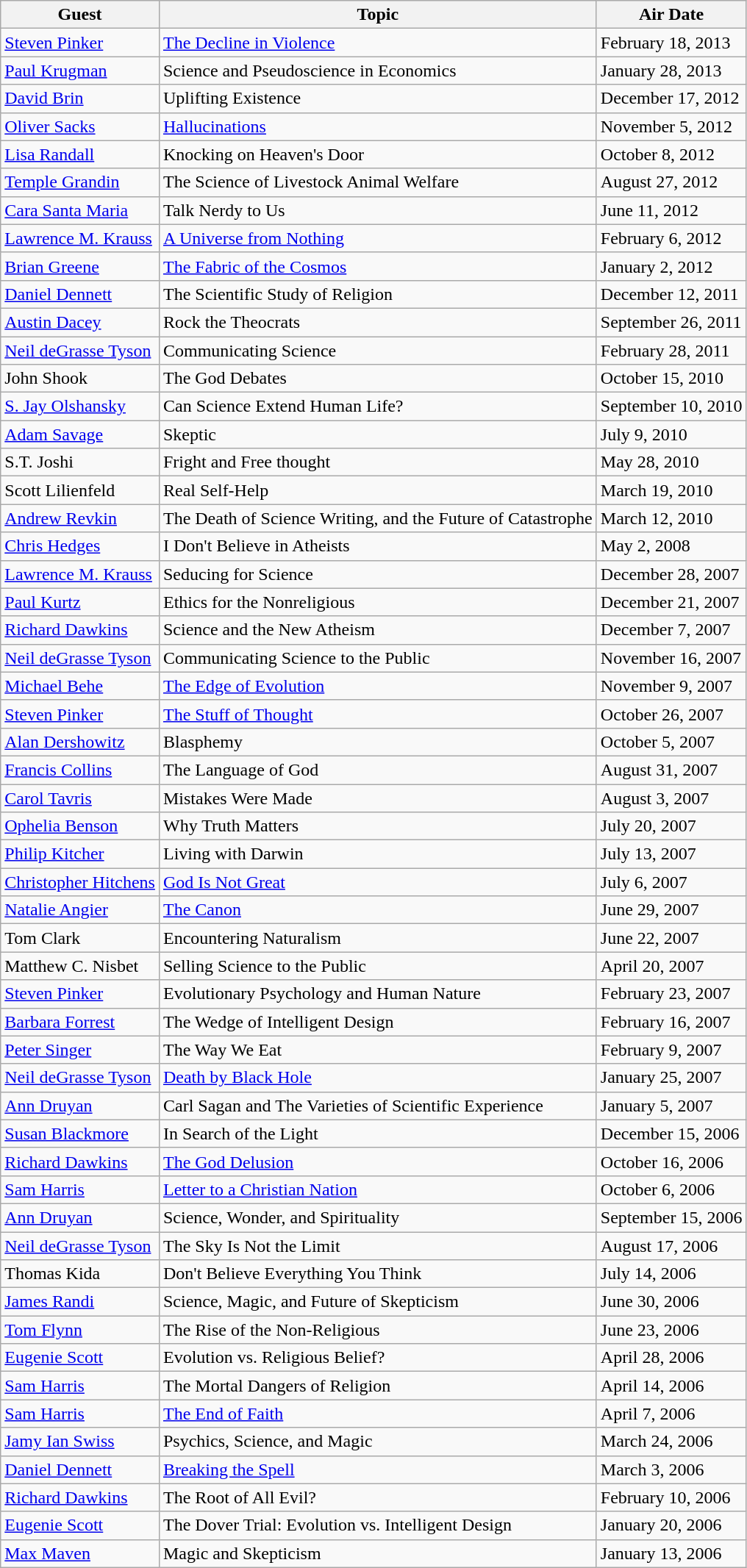<table class="wikitable">
<tr>
<th>Guest</th>
<th>Topic</th>
<th>Air Date</th>
</tr>
<tr>
<td><a href='#'>Steven Pinker</a></td>
<td><a href='#'>The Decline in Violence</a></td>
<td>February 18, 2013</td>
</tr>
<tr>
<td><a href='#'>Paul Krugman</a></td>
<td>Science and Pseudoscience in Economics</td>
<td>January 28, 2013</td>
</tr>
<tr>
<td><a href='#'>David Brin</a></td>
<td>Uplifting Existence</td>
<td>December 17, 2012</td>
</tr>
<tr>
<td><a href='#'>Oliver Sacks</a></td>
<td><a href='#'>Hallucinations</a></td>
<td>November 5, 2012</td>
</tr>
<tr>
<td><a href='#'>Lisa Randall</a></td>
<td>Knocking on Heaven's Door</td>
<td>October 8, 2012</td>
</tr>
<tr>
<td><a href='#'>Temple Grandin</a></td>
<td>The Science of Livestock Animal Welfare</td>
<td>August 27, 2012</td>
</tr>
<tr>
<td><a href='#'>Cara Santa Maria</a></td>
<td>Talk Nerdy to Us</td>
<td>June 11, 2012</td>
</tr>
<tr>
<td><a href='#'>Lawrence M. Krauss</a></td>
<td><a href='#'>A Universe from Nothing</a></td>
<td>February 6, 2012</td>
</tr>
<tr>
<td><a href='#'>Brian Greene</a></td>
<td><a href='#'>The Fabric of the Cosmos</a></td>
<td>January 2, 2012</td>
</tr>
<tr>
<td><a href='#'>Daniel Dennett</a></td>
<td>The Scientific Study of Religion</td>
<td>December 12, 2011</td>
</tr>
<tr>
<td><a href='#'>Austin Dacey</a></td>
<td>Rock the Theocrats</td>
<td>September 26, 2011</td>
</tr>
<tr>
<td><a href='#'>Neil deGrasse Tyson</a></td>
<td>Communicating Science</td>
<td>February 28, 2011</td>
</tr>
<tr>
<td>John Shook</td>
<td>The God Debates</td>
<td>October 15, 2010</td>
</tr>
<tr>
<td><a href='#'>S. Jay Olshansky</a></td>
<td>Can Science Extend Human Life?</td>
<td>September 10, 2010</td>
</tr>
<tr>
<td><a href='#'>Adam Savage</a></td>
<td>Skeptic</td>
<td>July 9, 2010</td>
</tr>
<tr>
<td>S.T. Joshi</td>
<td>Fright and Free thought</td>
<td>May 28, 2010</td>
</tr>
<tr>
<td>Scott Lilienfeld</td>
<td>Real Self-Help</td>
<td>March 19, 2010</td>
</tr>
<tr>
<td><a href='#'>Andrew Revkin</a></td>
<td>The Death of Science Writing, and the Future of Catastrophe</td>
<td>March 12, 2010</td>
</tr>
<tr>
<td><a href='#'>Chris Hedges</a></td>
<td>I Don't Believe in Atheists</td>
<td>May 2, 2008</td>
</tr>
<tr>
<td><a href='#'>Lawrence M. Krauss</a></td>
<td>Seducing for Science</td>
<td>December 28, 2007</td>
</tr>
<tr>
<td><a href='#'>Paul Kurtz</a></td>
<td>Ethics for the Nonreligious</td>
<td>December 21, 2007</td>
</tr>
<tr>
<td><a href='#'>Richard Dawkins</a></td>
<td>Science and the New Atheism</td>
<td>December 7, 2007</td>
</tr>
<tr>
<td><a href='#'>Neil deGrasse Tyson</a></td>
<td>Communicating Science to the Public</td>
<td>November 16, 2007</td>
</tr>
<tr>
<td><a href='#'>Michael Behe</a></td>
<td><a href='#'>The Edge of Evolution</a></td>
<td>November 9, 2007</td>
</tr>
<tr>
<td><a href='#'>Steven Pinker</a></td>
<td><a href='#'>The Stuff of Thought</a></td>
<td>October 26, 2007</td>
</tr>
<tr>
<td><a href='#'>Alan Dershowitz</a></td>
<td>Blasphemy</td>
<td>October 5, 2007</td>
</tr>
<tr>
<td><a href='#'>Francis Collins</a></td>
<td>The Language of God</td>
<td>August 31, 2007</td>
</tr>
<tr>
<td><a href='#'>Carol Tavris</a></td>
<td>Mistakes Were Made</td>
<td>August 3, 2007</td>
</tr>
<tr>
<td><a href='#'>Ophelia Benson</a></td>
<td>Why Truth Matters</td>
<td>July 20, 2007</td>
</tr>
<tr>
<td><a href='#'>Philip Kitcher</a></td>
<td>Living with Darwin</td>
<td>July 13, 2007</td>
</tr>
<tr>
<td><a href='#'>Christopher Hitchens</a></td>
<td><a href='#'>God Is Not Great</a></td>
<td>July 6, 2007</td>
</tr>
<tr>
<td><a href='#'>Natalie Angier</a></td>
<td><a href='#'>The Canon</a></td>
<td>June 29, 2007</td>
</tr>
<tr>
<td>Tom Clark</td>
<td>Encountering Naturalism</td>
<td>June 22, 2007</td>
</tr>
<tr>
<td>Matthew C. Nisbet</td>
<td>Selling Science to the Public</td>
<td>April 20, 2007</td>
</tr>
<tr>
<td><a href='#'>Steven Pinker</a></td>
<td>Evolutionary Psychology and Human Nature</td>
<td>February 23, 2007</td>
</tr>
<tr>
<td><a href='#'>Barbara Forrest</a></td>
<td>The Wedge of Intelligent Design</td>
<td>February 16, 2007</td>
</tr>
<tr>
<td><a href='#'>Peter Singer</a></td>
<td>The Way We Eat</td>
<td>February 9, 2007</td>
</tr>
<tr>
<td><a href='#'>Neil deGrasse Tyson</a></td>
<td><a href='#'>Death by Black Hole</a></td>
<td>January 25, 2007</td>
</tr>
<tr>
<td><a href='#'>Ann Druyan</a></td>
<td>Carl Sagan and The Varieties of Scientific Experience</td>
<td>January 5, 2007</td>
</tr>
<tr>
<td><a href='#'>Susan Blackmore</a></td>
<td>In Search of the Light</td>
<td>December 15, 2006</td>
</tr>
<tr>
<td><a href='#'>Richard Dawkins</a></td>
<td><a href='#'>The God Delusion</a></td>
<td>October 16, 2006</td>
</tr>
<tr>
<td><a href='#'>Sam Harris</a></td>
<td><a href='#'>Letter to a Christian Nation</a></td>
<td>October 6, 2006</td>
</tr>
<tr>
<td><a href='#'>Ann Druyan</a></td>
<td>Science, Wonder, and Spirituality</td>
<td>September 15, 2006</td>
</tr>
<tr>
<td><a href='#'>Neil deGrasse Tyson</a></td>
<td>The Sky Is Not the Limit</td>
<td>August 17, 2006</td>
</tr>
<tr>
<td>Thomas Kida</td>
<td>Don't Believe Everything You Think</td>
<td>July 14, 2006</td>
</tr>
<tr>
<td><a href='#'>James Randi</a></td>
<td>Science, Magic, and Future of Skepticism</td>
<td>June 30, 2006</td>
</tr>
<tr>
<td><a href='#'>Tom Flynn</a></td>
<td>The Rise of the Non-Religious</td>
<td>June 23, 2006</td>
</tr>
<tr>
<td><a href='#'>Eugenie Scott</a></td>
<td>Evolution vs. Religious Belief?</td>
<td>April 28, 2006</td>
</tr>
<tr>
<td><a href='#'>Sam Harris</a></td>
<td>The Mortal Dangers of Religion</td>
<td>April 14, 2006</td>
</tr>
<tr>
<td><a href='#'>Sam Harris</a></td>
<td><a href='#'>The End of Faith</a></td>
<td>April 7, 2006</td>
</tr>
<tr>
<td><a href='#'>Jamy Ian Swiss</a></td>
<td>Psychics, Science, and Magic</td>
<td>March 24, 2006</td>
</tr>
<tr>
<td><a href='#'>Daniel Dennett</a></td>
<td><a href='#'>Breaking the Spell</a></td>
<td>March 3, 2006</td>
</tr>
<tr>
<td><a href='#'>Richard Dawkins</a></td>
<td>The Root of All Evil?</td>
<td>February 10, 2006</td>
</tr>
<tr>
<td><a href='#'>Eugenie Scott</a></td>
<td>The Dover Trial: Evolution vs. Intelligent Design</td>
<td>January 20, 2006</td>
</tr>
<tr>
<td><a href='#'>Max Maven</a></td>
<td>Magic and Skepticism</td>
<td>January 13, 2006</td>
</tr>
</table>
